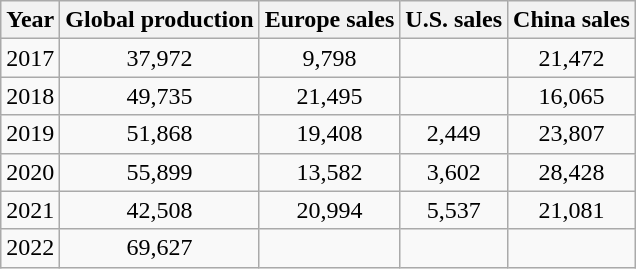<table class="wikitable" style="float:center; clear:center; margin:0 0 1em 1em; text-align:center;">
<tr>
<th>Year</th>
<th>Global production</th>
<th>Europe sales</th>
<th>U.S. sales</th>
<th>China sales</th>
</tr>
<tr>
<td>2017</td>
<td>37,972</td>
<td>9,798</td>
<td></td>
<td>21,472</td>
</tr>
<tr>
<td>2018</td>
<td>49,735</td>
<td>21,495</td>
<td></td>
<td>16,065</td>
</tr>
<tr>
<td>2019</td>
<td>51,868</td>
<td>19,408</td>
<td>2,449</td>
<td>23,807</td>
</tr>
<tr>
<td>2020</td>
<td>55,899</td>
<td>13,582</td>
<td>3,602</td>
<td>28,428</td>
</tr>
<tr>
<td>2021</td>
<td>42,508</td>
<td>20,994</td>
<td>5,537</td>
<td>21,081</td>
</tr>
<tr>
<td>2022</td>
<td>69,627</td>
<td></td>
<td></td>
<td></td>
</tr>
</table>
